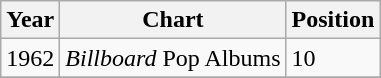<table class="wikitable">
<tr>
<th>Year</th>
<th>Chart</th>
<th>Position</th>
</tr>
<tr>
<td>1962</td>
<td><em>Billboard</em> Pop Albums</td>
<td>10</td>
</tr>
<tr>
</tr>
</table>
